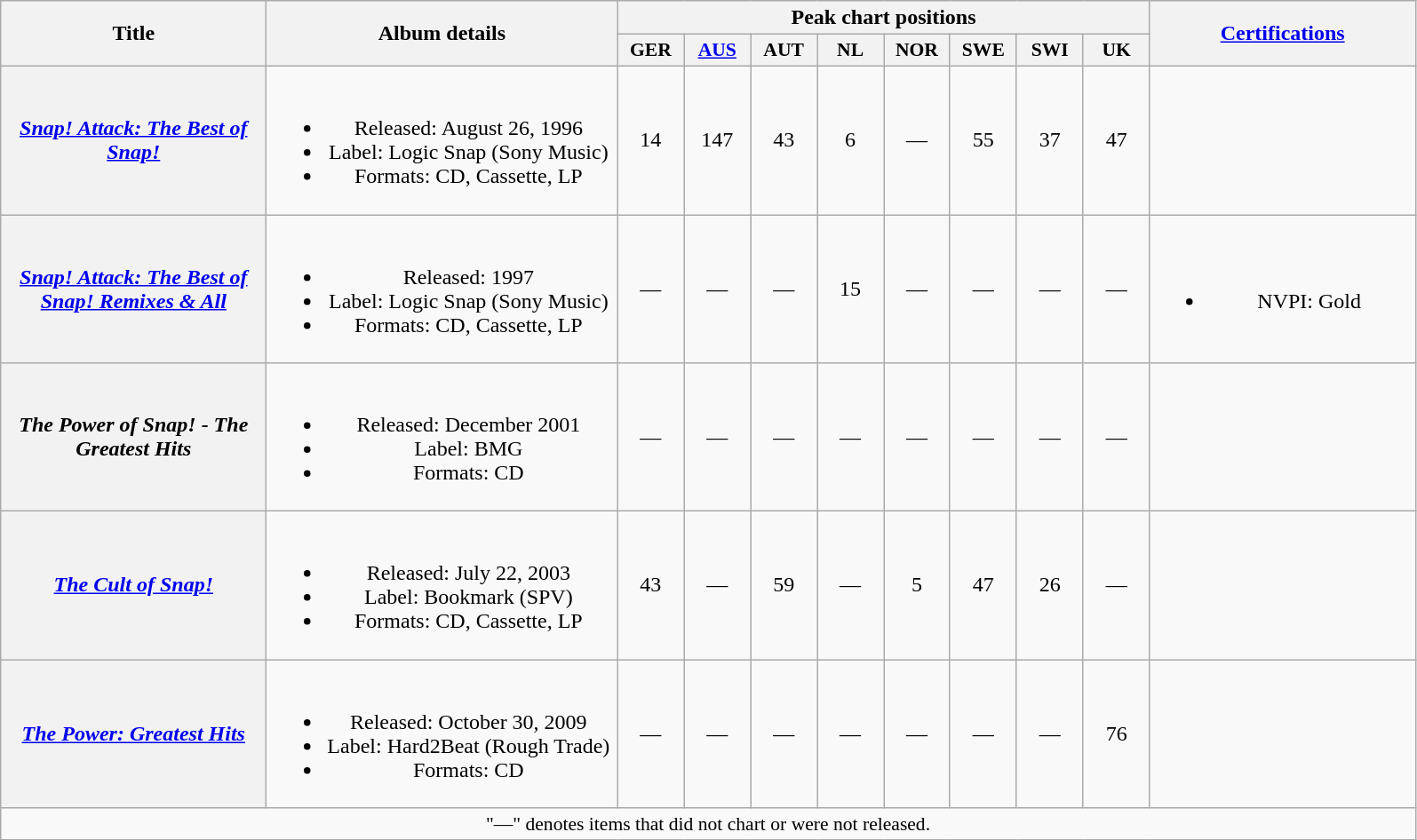<table class="wikitable plainrowheaders" style="text-align:center;">
<tr>
<th scope="col" rowspan="2" style="width:12em;">Title</th>
<th scope="col" rowspan="2" style="width:16em;">Album details</th>
<th scope="col" colspan="8">Peak chart positions</th>
<th scope="col" rowspan="2" style="width:12em;"><a href='#'>Certifications</a></th>
</tr>
<tr>
<th scope="col" style="width:3em;font-size:90%;">GER<br></th>
<th scope="col" style="width:3em;font-size:90%;"><a href='#'>AUS</a><br></th>
<th scope="col" style="width:3em;font-size:90%;">AUT<br></th>
<th scope="col" style="width:3em;font-size:90%;">NL<br></th>
<th scope="col" style="width:3em;font-size:90%;">NOR<br></th>
<th scope="col" style="width:3em;font-size:90%;">SWE<br></th>
<th scope="col" style="width:3em;font-size:90%;">SWI<br></th>
<th scope="col" style="width:3em;font-size:90%;">UK<br></th>
</tr>
<tr>
<th scope="row"><em><a href='#'>Snap! Attack: The Best of Snap!</a></em></th>
<td><br><ul><li>Released: August 26, 1996</li><li>Label: Logic Snap (Sony Music)</li><li>Formats: CD, Cassette, LP</li></ul></td>
<td>14</td>
<td>147</td>
<td>43</td>
<td>6</td>
<td>—</td>
<td>55</td>
<td>37</td>
<td>47</td>
<td></td>
</tr>
<tr>
<th scope="row"><em><a href='#'>Snap! Attack: The Best of Snap! Remixes & All</a></em></th>
<td><br><ul><li>Released: 1997</li><li>Label: Logic Snap (Sony Music)</li><li>Formats: CD, Cassette, LP</li></ul></td>
<td>—</td>
<td>—</td>
<td>—</td>
<td>15</td>
<td>—</td>
<td>—</td>
<td>—</td>
<td>—</td>
<td><br><ul><li>NVPI: Gold</li></ul></td>
</tr>
<tr>
<th scope="row"><em>The Power of Snap! - The Greatest Hits</em></th>
<td><br><ul><li>Released: December 2001</li><li>Label: BMG</li><li>Formats: CD</li></ul></td>
<td>—</td>
<td>—</td>
<td>—</td>
<td>—</td>
<td>—</td>
<td>—</td>
<td>—</td>
<td>—</td>
<td></td>
</tr>
<tr>
<th scope="row"><em><a href='#'>The Cult of Snap!</a></em></th>
<td><br><ul><li>Released: July 22, 2003</li><li>Label: Bookmark (SPV)</li><li>Formats: CD, Cassette, LP</li></ul></td>
<td>43</td>
<td>—</td>
<td>59</td>
<td>—</td>
<td>5</td>
<td>47</td>
<td>26</td>
<td>—</td>
<td></td>
</tr>
<tr>
<th scope="row"><em><a href='#'>The Power: Greatest Hits</a></em></th>
<td><br><ul><li>Released: October 30, 2009</li><li>Label: Hard2Beat (Rough Trade)</li><li>Formats: CD</li></ul></td>
<td>—</td>
<td>—</td>
<td>—</td>
<td>—</td>
<td>—</td>
<td>—</td>
<td>—</td>
<td>76</td>
<td></td>
</tr>
<tr>
<td colspan="12" style="text-align:center; font-size:90%;">"—" denotes items that did not chart or were not released.</td>
</tr>
</table>
